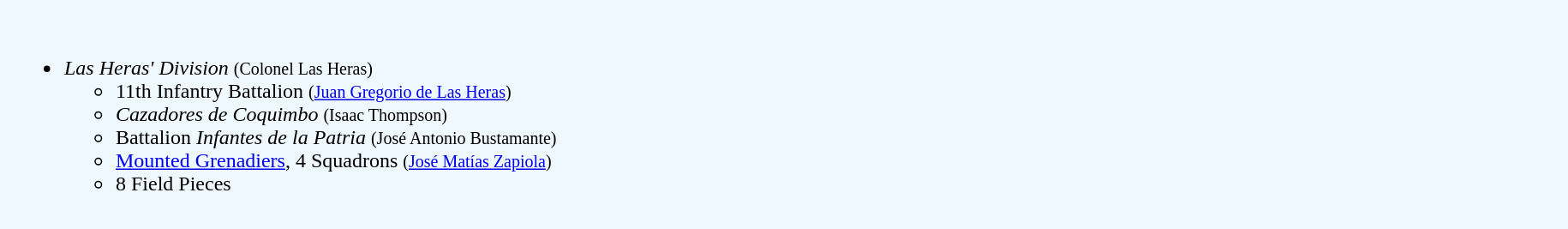<table cellpadding=10px>
<tr>
<td valign=top bgcolor="#F0F8FF" width=1200px><br><ul><li><em>Las Heras' Division</em> <small>(Colonel Las Heras)</small><ul><li> 11th Infantry Battalion <small>(<a href='#'>Juan Gregorio de Las Heras</a>)</small></li><li> <em>Cazadores de Coquimbo</em> <small>(Isaac Thompson)</small></li><li>  Battalion <em>Infantes de la Patria</em> <small>(José Antonio Bustamante)</small></li><li> <a href='#'>Mounted Grenadiers</a>, 4 Squadrons <small>(<a href='#'>José Matías Zapiola</a>)</small></li><li>8 Field Pieces</li></ul></li></ul></td>
</tr>
</table>
